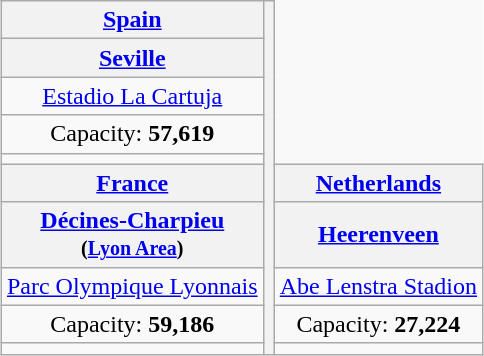<table class="wikitable" style="text-align:center; margin-left:auto; margin-right:auto; border:none;">
<tr>
<th> <a href='#'>Spain</a></th>
<th rowspan="10"></th>
</tr>
<tr>
<th><a href='#'>Seville</a></th>
</tr>
<tr>
<td><a href='#'>Estadio La Cartuja</a></td>
</tr>
<tr>
<td>Capacity: <strong>57,619</strong></td>
</tr>
<tr>
<td></td>
</tr>
<tr>
<th> <a href='#'>France</a></th>
<th> <a href='#'>Netherlands</a></th>
</tr>
<tr>
<th><a href='#'>Décines-Charpieu</a><br><small>(<a href='#'>Lyon Area</a>)</small></th>
<th><a href='#'>Heerenveen</a></th>
</tr>
<tr>
<td><a href='#'>Parc Olympique Lyonnais</a></td>
<td><a href='#'>Abe Lenstra Stadion</a></td>
</tr>
<tr>
<td>Capacity: <strong>59,186</strong></td>
<td>Capacity: <strong>27,224</strong></td>
</tr>
<tr>
<td></td>
<td></td>
</tr>
</table>
